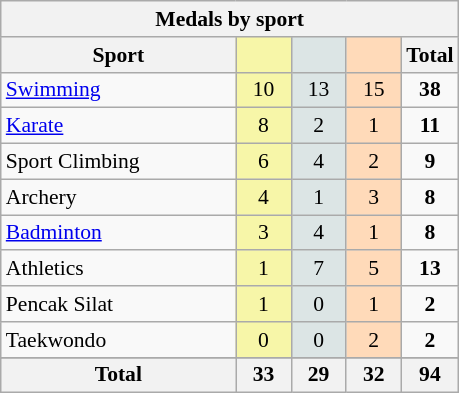<table class="wikitable sortable" style="font-size:90%; text-align:center;">
<tr>
<th colspan=5>Medals by sport</th>
</tr>
<tr>
<th width=150>Sport</th>
<th scope="col" width=30 style="background:#F7F6A8;"></th>
<th scope="col" width=30 style="background:#DCE5E5;"></th>
<th scope="col" width=30 style="background:#FFDAB9;"></th>
<th width=30>Total</th>
</tr>
<tr>
<td align=left><a href='#'>Swimming</a></td>
<td style="background:#F7F6A8;">10</td>
<td style="background:#DCE5E5;">13</td>
<td style="background:#FFDAB9;">15</td>
<td><strong>38</strong></td>
</tr>
<tr>
<td align=left><a href='#'>Karate</a></td>
<td style="background:#F7F6A8;">8</td>
<td style="background:#DCE5E5;">2</td>
<td style="background:#FFDAB9;">1</td>
<td><strong>11</strong></td>
</tr>
<tr>
<td align=left>Sport Climbing</td>
<td style="background:#F7F6A8;">6</td>
<td style="background:#DCE5E5;">4</td>
<td style="background:#FFDAB9;">2</td>
<td><strong>9</strong></td>
</tr>
<tr>
<td align=left>Archery</td>
<td style="background:#F7F6A8;">4</td>
<td style="background:#DCE5E5;">1</td>
<td style="background:#FFDAB9;">3</td>
<td><strong>8</strong></td>
</tr>
<tr>
<td align=left><a href='#'>Badminton</a></td>
<td style="background:#F7F6A8;">3</td>
<td style="background:#DCE5E5;">4</td>
<td style="background:#FFDAB9;">1</td>
<td><strong>8</strong></td>
</tr>
<tr>
<td align=left>Athletics</td>
<td style="background:#F7F6A8;">1</td>
<td style="background:#DCE5E5;">7</td>
<td style="background:#FFDAB9;">5</td>
<td><strong>13</strong></td>
</tr>
<tr>
<td align=left>Pencak Silat</td>
<td style="background:#F7F6A8;">1</td>
<td style="background:#DCE5E5;">0</td>
<td style="background:#FFDAB9;">1</td>
<td><strong>2</strong></td>
</tr>
<tr>
<td align=left>Taekwondo</td>
<td style="background:#F7F6A8;">0</td>
<td style="background:#DCE5E5;">0</td>
<td style="background:#FFDAB9;">2</td>
<td><strong>2</strong></td>
</tr>
<tr>
</tr>
<tr class="sortbottom">
<th>Total</th>
<th>33</th>
<th>29</th>
<th>32</th>
<th>94</th>
</tr>
</table>
